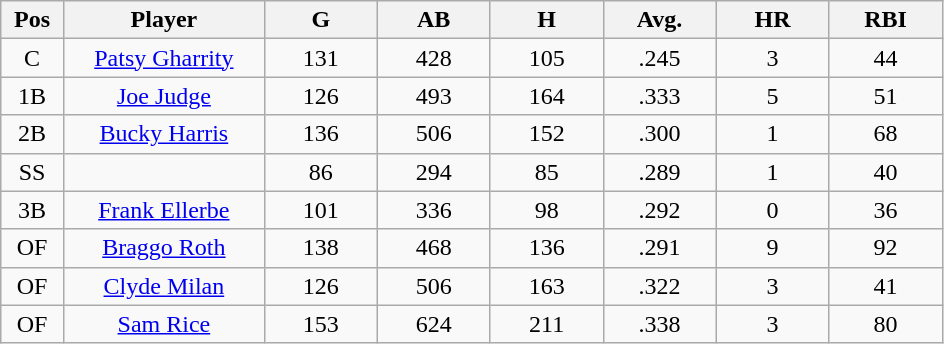<table class="wikitable sortable">
<tr>
<th bgcolor="#DDDDFF" width="5%">Pos</th>
<th bgcolor="#DDDDFF" width="16%">Player</th>
<th bgcolor="#DDDDFF" width="9%">G</th>
<th bgcolor="#DDDDFF" width="9%">AB</th>
<th bgcolor="#DDDDFF" width="9%">H</th>
<th bgcolor="#DDDDFF" width="9%">Avg.</th>
<th bgcolor="#DDDDFF" width="9%">HR</th>
<th bgcolor="#DDDDFF" width="9%">RBI</th>
</tr>
<tr align="center">
<td>C</td>
<td><a href='#'>Patsy Gharrity</a></td>
<td>131</td>
<td>428</td>
<td>105</td>
<td>.245</td>
<td>3</td>
<td>44</td>
</tr>
<tr align=center>
<td>1B</td>
<td><a href='#'>Joe Judge</a></td>
<td>126</td>
<td>493</td>
<td>164</td>
<td>.333</td>
<td>5</td>
<td>51</td>
</tr>
<tr align=center>
<td>2B</td>
<td><a href='#'>Bucky Harris</a></td>
<td>136</td>
<td>506</td>
<td>152</td>
<td>.300</td>
<td>1</td>
<td>68</td>
</tr>
<tr align=center>
<td>SS</td>
<td></td>
<td>86</td>
<td>294</td>
<td>85</td>
<td>.289</td>
<td>1</td>
<td>40</td>
</tr>
<tr align="center">
<td>3B</td>
<td><a href='#'>Frank Ellerbe</a></td>
<td>101</td>
<td>336</td>
<td>98</td>
<td>.292</td>
<td>0</td>
<td>36</td>
</tr>
<tr align=center>
<td>OF</td>
<td><a href='#'>Braggo Roth</a></td>
<td>138</td>
<td>468</td>
<td>136</td>
<td>.291</td>
<td>9</td>
<td>92</td>
</tr>
<tr align=center>
<td>OF</td>
<td><a href='#'>Clyde Milan</a></td>
<td>126</td>
<td>506</td>
<td>163</td>
<td>.322</td>
<td>3</td>
<td>41</td>
</tr>
<tr align=center>
<td>OF</td>
<td><a href='#'>Sam Rice</a></td>
<td>153</td>
<td>624</td>
<td>211</td>
<td>.338</td>
<td>3</td>
<td>80</td>
</tr>
</table>
